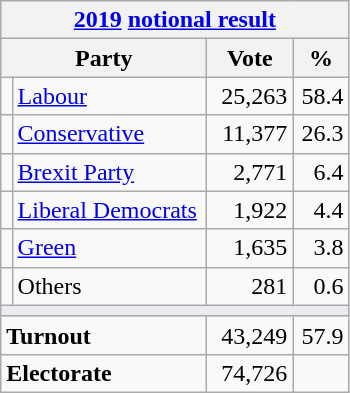<table class="wikitable">
<tr>
<th colspan="4"><a href='#'>2019</a> <a href='#'>notional result</a></th>
</tr>
<tr>
<th bgcolor="#DDDDFF" width="130px" colspan="2">Party</th>
<th bgcolor="#DDDDFF" width="50px">Vote</th>
<th bgcolor="#DDDDFF" width="30px">%</th>
</tr>
<tr>
<td></td>
<td><a href='#'>Labour</a></td>
<td align=right>25,263</td>
<td align=right>58.4</td>
</tr>
<tr>
<td></td>
<td><a href='#'>Conservative</a></td>
<td align=right>11,377</td>
<td align=right>26.3</td>
</tr>
<tr>
<td></td>
<td><a href='#'>Brexit Party</a></td>
<td align=right>2,771</td>
<td align=right>6.4</td>
</tr>
<tr>
<td></td>
<td><a href='#'>Liberal Democrats</a></td>
<td align=right>1,922</td>
<td align=right>4.4</td>
</tr>
<tr>
<td></td>
<td><a href='#'>Green</a></td>
<td align=right>1,635</td>
<td align=right>3.8</td>
</tr>
<tr>
<td></td>
<td>Others</td>
<td align=right>281</td>
<td align=right>0.6</td>
</tr>
<tr>
<td colspan="4" bgcolor="#EAECF0"></td>
</tr>
<tr>
<td colspan="2"><strong>Turnout</strong></td>
<td align=right>43,249</td>
<td align=right>57.9</td>
</tr>
<tr>
<td colspan="2"><strong>Electorate</strong></td>
<td align=right>74,726</td>
</tr>
</table>
